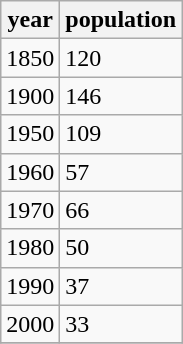<table class="wikitable">
<tr>
<th>year</th>
<th>population</th>
</tr>
<tr>
<td>1850</td>
<td>120</td>
</tr>
<tr>
<td>1900</td>
<td>146</td>
</tr>
<tr>
<td>1950</td>
<td>109</td>
</tr>
<tr>
<td>1960</td>
<td>57</td>
</tr>
<tr>
<td>1970</td>
<td>66</td>
</tr>
<tr>
<td>1980</td>
<td>50</td>
</tr>
<tr>
<td>1990</td>
<td>37</td>
</tr>
<tr>
<td>2000</td>
<td>33</td>
</tr>
<tr>
</tr>
</table>
